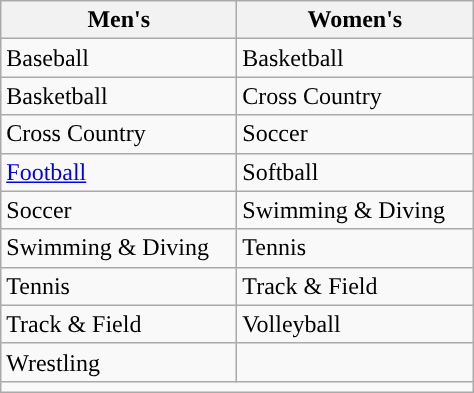<table class="wikitable">
<tr>
<th width=150px>Men's</th>
<th width=150px>Women's</th>
</tr>
<tr>
<td>Baseball</td>
<td>Basketball</td>
</tr>
<tr>
<td>Basketball</td>
<td>Cross Country</td>
</tr>
<tr>
<td>Cross Country</td>
<td>Soccer</td>
</tr>
<tr>
<td><a href='#'>Football</a></td>
<td>Softball</td>
</tr>
<tr>
<td>Soccer</td>
<td>Swimming & Diving</td>
</tr>
<tr>
<td>Swimming & Diving</td>
<td>Tennis</td>
</tr>
<tr>
<td>Tennis</td>
<td>Track & Field</td>
</tr>
<tr>
<td>Track & Field</td>
<td>Volleyball</td>
</tr>
<tr>
<td>Wrestling</td>
<td></td>
</tr>
<tr>
<td colspan="2"></td>
</tr>
</table>
